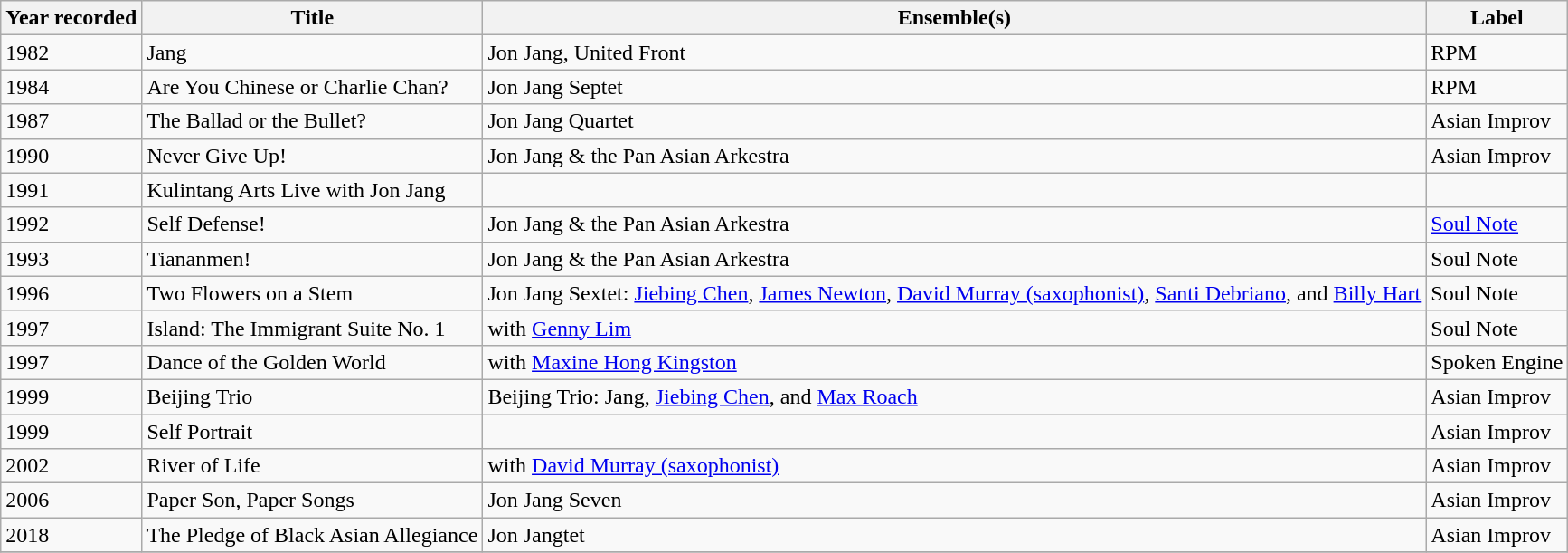<table class="wikitable sortable">
<tr>
<th>Year recorded</th>
<th>Title</th>
<th>Ensemble(s)</th>
<th>Label</th>
</tr>
<tr>
<td>1982</td>
<td>Jang</td>
<td>Jon Jang, United Front</td>
<td>RPM</td>
</tr>
<tr>
<td>1984</td>
<td>Are You Chinese or Charlie Chan?</td>
<td>Jon Jang Septet</td>
<td>RPM</td>
</tr>
<tr>
<td>1987</td>
<td>The Ballad or the Bullet?</td>
<td>Jon Jang Quartet</td>
<td>Asian Improv</td>
</tr>
<tr>
<td>1990</td>
<td>Never Give Up!</td>
<td>Jon Jang & the Pan Asian Arkestra</td>
<td>Asian Improv</td>
</tr>
<tr>
<td>1991</td>
<td>Kulintang Arts Live with Jon Jang</td>
<td></td>
<td></td>
</tr>
<tr>
<td>1992</td>
<td>Self Defense!</td>
<td>Jon Jang & the Pan Asian Arkestra</td>
<td><a href='#'>Soul Note</a></td>
</tr>
<tr>
<td>1993</td>
<td>Tiananmen!</td>
<td>Jon Jang & the Pan Asian Arkestra</td>
<td>Soul Note</td>
</tr>
<tr>
<td>1996</td>
<td>Two Flowers on a Stem</td>
<td>Jon Jang Sextet: <a href='#'>Jiebing Chen</a>, <a href='#'>James Newton</a>, <a href='#'>David Murray (saxophonist)</a>, <a href='#'>Santi Debriano</a>, and <a href='#'>Billy Hart</a></td>
<td>Soul Note</td>
</tr>
<tr>
<td>1997</td>
<td>Island: The Immigrant Suite No. 1</td>
<td>with <a href='#'>Genny Lim</a></td>
<td>Soul Note</td>
</tr>
<tr>
<td>1997</td>
<td>Dance of the Golden World</td>
<td>with <a href='#'>Maxine Hong Kingston</a></td>
<td>Spoken Engine</td>
</tr>
<tr>
<td>1999</td>
<td>Beijing Trio</td>
<td>Beijing Trio: Jang, <a href='#'>Jiebing Chen</a>, and <a href='#'>Max Roach</a></td>
<td>Asian Improv</td>
</tr>
<tr>
<td>1999</td>
<td>Self Portrait</td>
<td></td>
<td>Asian Improv</td>
</tr>
<tr>
<td>2002</td>
<td>River of Life</td>
<td>with <a href='#'>David Murray (saxophonist)</a></td>
<td>Asian Improv</td>
</tr>
<tr>
<td>2006</td>
<td>Paper Son, Paper Songs</td>
<td>Jon Jang Seven</td>
<td>Asian Improv</td>
</tr>
<tr>
<td>2018</td>
<td>The Pledge of Black Asian Allegiance</td>
<td>Jon Jangtet</td>
<td>Asian Improv</td>
</tr>
<tr>
</tr>
</table>
